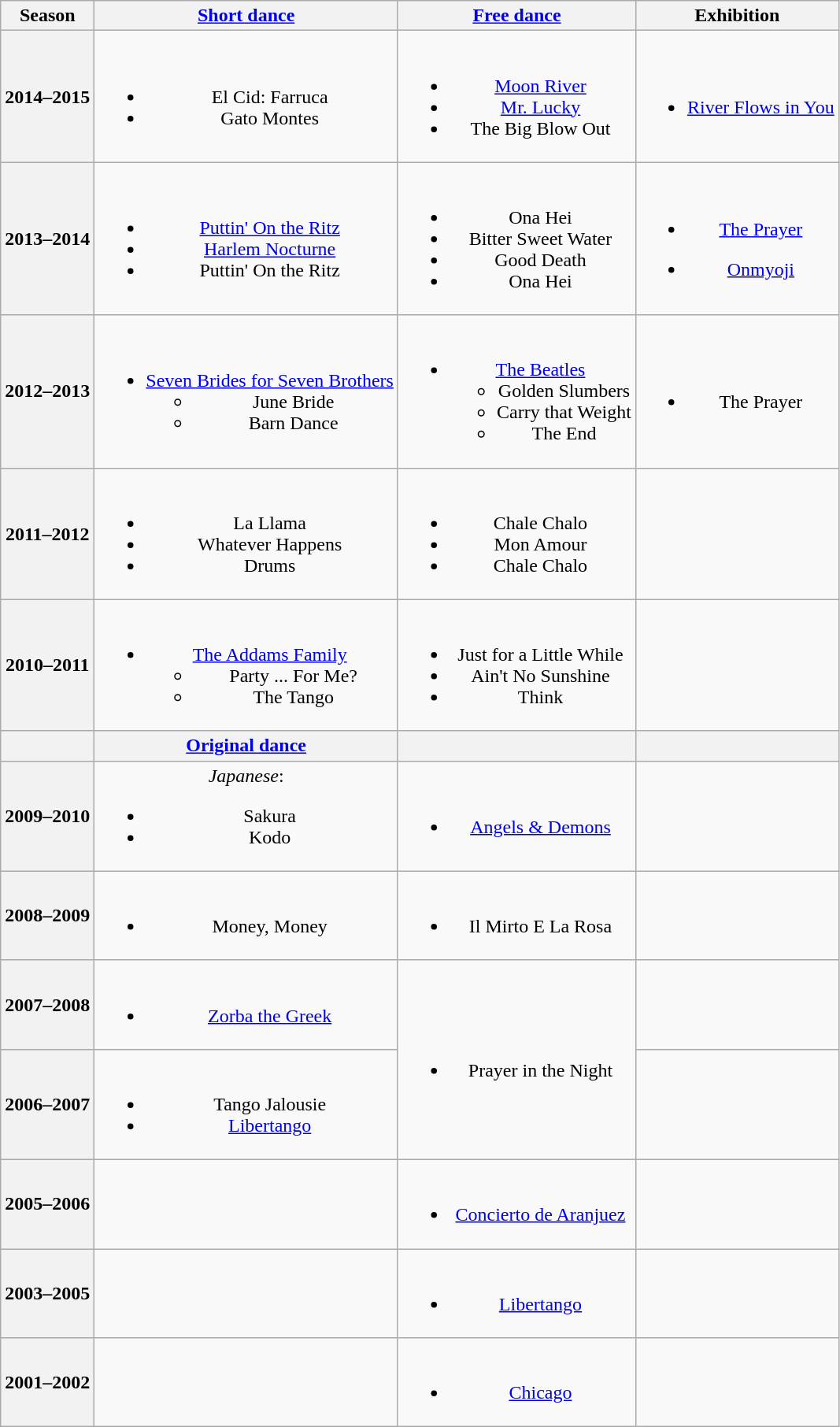<table class="wikitable" style="text-align:center">
<tr>
<th>Season</th>
<th><a href='#'>Short dance</a></th>
<th><a href='#'>Free dance</a></th>
<th>Exhibition</th>
</tr>
<tr>
<th>2014–2015 <br></th>
<td><br><ul><li> El Cid: Farruca <br></li><li> Gato Montes  <br></li></ul></td>
<td><br><ul><li><a href='#'>Moon River</a></li><li><a href='#'>Mr. Lucky</a></li><li>The Big Blow Out <br></li></ul></td>
<td><br><ul><li><a href='#'>River Flows in You</a> <br></li></ul></td>
</tr>
<tr>
<th>2013–2014 <br></th>
<td><br><ul><li> <a href='#'>Puttin' On the Ritz</a> <br></li><li> <a href='#'>Harlem Nocturne</a> <br></li><li> Puttin' On the Ritz <br></li></ul></td>
<td><br><ul><li>Ona Hei <br></li><li>Bitter Sweet Water <br></li><li>Good Death <br></li><li>Ona Hei <br></li></ul></td>
<td><br><ul><li><a href='#'>The Prayer</a> <br></li></ul><ul><li><a href='#'>Onmyoji</a> <br></li></ul></td>
</tr>
<tr>
<th>2012–2013 <br></th>
<td><br><ul><li><a href='#'>Seven Brides for Seven Brothers</a><ul><li>June Bride</li><li>Barn Dance</li></ul></li></ul></td>
<td><br><ul><li><a href='#'>The Beatles</a><ul><li>Golden Slumbers</li><li>Carry that Weight</li><li>The End</li></ul></li></ul></td>
<td><br><ul><li>The Prayer <br></li></ul></td>
</tr>
<tr>
<th>2011–2012 <br></th>
<td><br><ul><li>La Llama <br></li><li>Whatever Happens <br></li><li>Drums <br></li></ul></td>
<td><br><ul><li>Chale Chalo <br></li><li>Mon Amour <br></li><li>Chale Chalo <br></li></ul></td>
<td></td>
</tr>
<tr>
<th>2010–2011 <br></th>
<td><br><ul><li><a href='#'>The Addams Family</a> <br><ul><li>Party ... For Me?</li><li>The Tango</li></ul></li></ul></td>
<td><br><ul><li>Just for a Little While <br></li><li>Ain't No Sunshine <br></li><li>Think <br></li></ul></td>
<td></td>
</tr>
<tr>
<th></th>
<th><a href='#'>Original dance</a></th>
<th></th>
<th></th>
</tr>
<tr>
<th>2009–2010 <br></th>
<td><em>Japanese</em>:<br><ul><li>Sakura</li><li>Kodo</li></ul></td>
<td><br><ul><li><a href='#'>Angels & Demons</a> <br></li></ul></td>
<td></td>
</tr>
<tr>
<th>2008–2009 <br></th>
<td><br><ul><li> Money, Money <br></li></ul></td>
<td><br><ul><li>Il Mirto E La Rosa <br></li></ul></td>
<td></td>
</tr>
<tr>
<th>2007–2008 <br></th>
<td><br><ul><li><a href='#'>Zorba the Greek</a> <br></li></ul></td>
<td rowspan=2><br><ul><li>Prayer in the Night <br></li></ul></td>
<td></td>
</tr>
<tr>
<th>2006–2007 <br></th>
<td><br><ul><li>Tango Jalousie</li><li><a href='#'>Libertango</a> <br></li></ul></td>
<td></td>
</tr>
<tr>
<th>2005–2006 <br></th>
<td></td>
<td><br><ul><li><a href='#'>Concierto de Aranjuez</a> <br></li></ul></td>
<td></td>
</tr>
<tr>
<th>2003–2005 <br></th>
<td></td>
<td><br><ul><li><a href='#'>Libertango</a> <br></li></ul></td>
<td></td>
</tr>
<tr>
<th>2001–2002 <br></th>
<td></td>
<td><br><ul><li><a href='#'>Chicago</a> <br></li></ul></td>
<td></td>
</tr>
</table>
